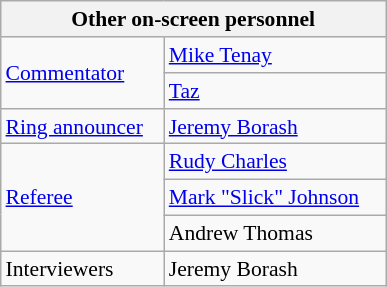<table align="right" class="wikitable" style="border:1px; font-size:90%; margin-left:1em;">
<tr>
<th colspan="2" width="250"><strong>Other on-screen personnel</strong></th>
</tr>
<tr>
<td rowspan=2><a href='#'>Commentator</a></td>
<td><a href='#'>Mike Tenay</a></td>
</tr>
<tr>
<td><a href='#'>Taz</a></td>
</tr>
<tr>
<td><a href='#'>Ring announcer</a></td>
<td><a href='#'>Jeremy Borash</a></td>
</tr>
<tr>
<td rowspan=3><a href='#'>Referee</a></td>
<td><a href='#'>Rudy Charles</a></td>
</tr>
<tr>
<td><a href='#'>Mark "Slick" Johnson</a></td>
</tr>
<tr>
<td>Andrew Thomas</td>
</tr>
<tr>
<td rowspan=1>Interviewers</td>
<td>Jeremy Borash</td>
</tr>
<tr>
</tr>
</table>
